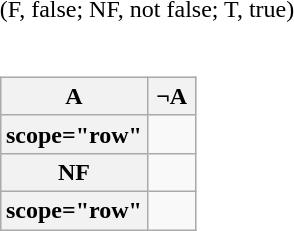<table style="border-spacing: 10px 0;" align="center">
<tr>
<td colspan="3" style="text-align:center;">(F, false; NF, not false; T, true)</td>
</tr>
<tr valign="bottom">
<td><br><table class="wikitable" style="text-align:center;">
<tr>
<th width="25">A</th>
<th width="25">¬A</th>
</tr>
<tr>
<th>scope="row" </th>
<td></td>
</tr>
<tr>
<th scope="row">NF</th>
<td></td>
</tr>
<tr>
<th>scope="row" </th>
<td></td>
</tr>
</table>
</td>
</tr>
</table>
